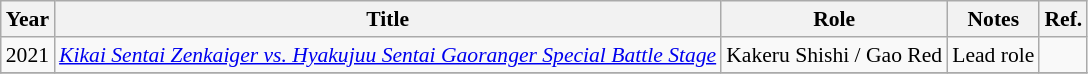<table class="wikitable" style="font-size: 90%;">
<tr>
<th>Year</th>
<th>Title</th>
<th>Role</th>
<th>Notes</th>
<th>Ref.</th>
</tr>
<tr>
<td>2021</td>
<td><em><a href='#'>Kikai Sentai Zenkaiger vs. Hyakujuu Sentai Gaoranger Special Battle Stage</a></em></td>
<td>Kakeru Shishi / Gao Red</td>
<td>Lead role</td>
<td></td>
</tr>
<tr>
</tr>
</table>
